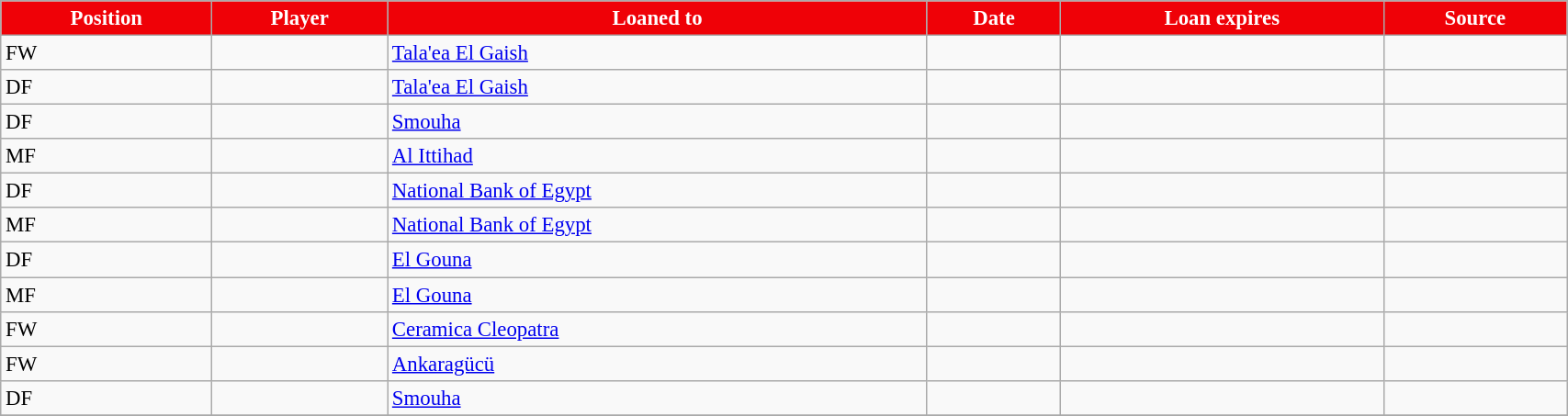<table class="wikitable sortable" style="width:90%; text-align:center; font-size:95%; text-align:left;">
<tr>
<th style="background:#EF0107; color:#FFFFFF">Position</th>
<th style="background:#EF0107; color:#FFFFFF">Player</th>
<th style="background:#EF0107; color:#FFFFFF">Loaned to</th>
<th style="background:#EF0107; color:#FFFFFF">Date</th>
<th style="background:#EF0107; color:#FFFFFF">Loan expires</th>
<th style="background:#EF0107; color:#FFFFFF">Source</th>
</tr>
<tr>
<td>FW</td>
<td></td>
<td> <a href='#'>Tala'ea El Gaish</a></td>
<td></td>
<td></td>
<td></td>
</tr>
<tr>
<td>DF</td>
<td></td>
<td> <a href='#'>Tala'ea El Gaish</a></td>
<td></td>
<td></td>
<td></td>
</tr>
<tr>
<td>DF</td>
<td></td>
<td> <a href='#'>Smouha</a></td>
<td></td>
<td></td>
<td></td>
</tr>
<tr>
<td>MF</td>
<td></td>
<td> <a href='#'>Al Ittihad</a></td>
<td></td>
<td></td>
<td></td>
</tr>
<tr>
<td>DF</td>
<td></td>
<td> <a href='#'>National Bank of Egypt</a></td>
<td></td>
<td></td>
<td></td>
</tr>
<tr>
<td>MF</td>
<td></td>
<td> <a href='#'>National Bank of Egypt</a></td>
<td></td>
<td></td>
<td></td>
</tr>
<tr>
<td>DF</td>
<td></td>
<td> <a href='#'>El Gouna</a></td>
<td></td>
<td></td>
<td></td>
</tr>
<tr>
<td>MF</td>
<td></td>
<td> <a href='#'>El Gouna</a></td>
<td></td>
<td></td>
<td></td>
</tr>
<tr>
<td>FW</td>
<td></td>
<td> <a href='#'>Ceramica Cleopatra</a></td>
<td></td>
<td></td>
<td></td>
</tr>
<tr>
<td>FW</td>
<td></td>
<td> <a href='#'>Ankaragücü</a></td>
<td></td>
<td></td>
<td></td>
</tr>
<tr>
<td>DF</td>
<td></td>
<td> <a href='#'>Smouha</a></td>
<td></td>
<td></td>
<td></td>
</tr>
<tr>
</tr>
</table>
